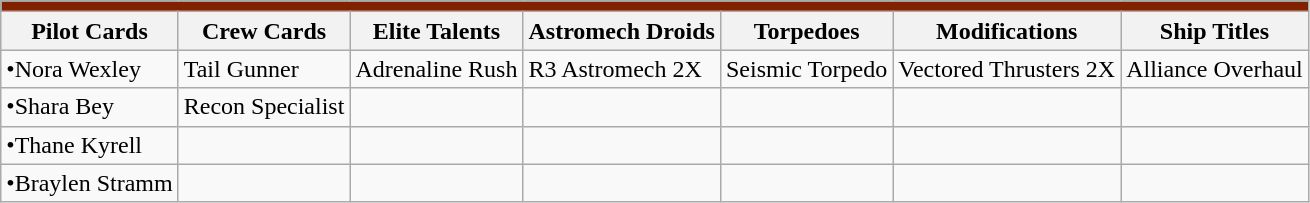<table class="wikitable">
<tr style="background:#802200;">
<td colspan="7"></td>
</tr>
<tr style="background:#f0f0f0;">
<th>Pilot Cards</th>
<th>Crew Cards</th>
<th>Elite Talents</th>
<th>Astromech Droids</th>
<th>Torpedoes</th>
<th>Modifications</th>
<th>Ship Titles</th>
</tr>
<tr>
<td>•Nora Wexley</td>
<td>Tail Gunner</td>
<td>Adrenaline Rush</td>
<td>R3 Astromech 2X</td>
<td>Seismic Torpedo</td>
<td>Vectored Thrusters 2X</td>
<td>Alliance Overhaul</td>
</tr>
<tr>
<td>•Shara Bey</td>
<td>Recon Specialist</td>
<td></td>
<td></td>
<td></td>
<td></td>
<td></td>
</tr>
<tr>
<td>•Thane Kyrell</td>
<td></td>
<td></td>
<td></td>
<td></td>
<td></td>
<td></td>
</tr>
<tr>
<td>•Braylen Stramm</td>
<td></td>
<td></td>
<td></td>
<td></td>
<td></td>
<td></td>
</tr>
</table>
